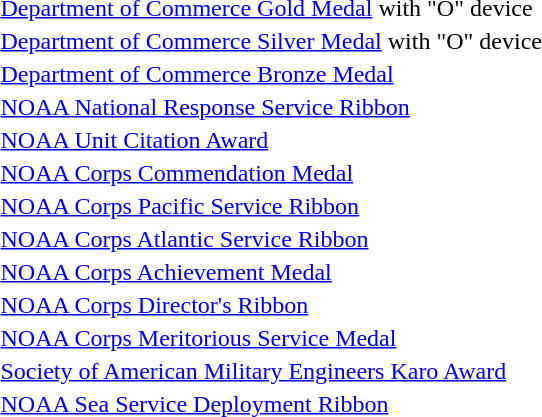<table>
<tr>
<td></td>
<td><a href='#'>Department of Commerce Gold Medal</a> with "O" device</td>
</tr>
<tr>
<td></td>
<td><a href='#'>Department of Commerce Silver Medal</a> with "O" device</td>
</tr>
<tr>
<td></td>
<td><a href='#'>Department of Commerce Bronze Medal</a></td>
</tr>
<tr>
<td></td>
<td><a href='#'>NOAA National Response Service Ribbon</a></td>
</tr>
<tr>
<td></td>
<td><a href='#'>NOAA Unit Citation Award</a></td>
</tr>
<tr>
<td></td>
<td><a href='#'>NOAA Corps Commendation Medal</a></td>
</tr>
<tr>
<td></td>
<td><a href='#'>NOAA Corps Pacific Service Ribbon</a></td>
</tr>
<tr>
<td></td>
<td><a href='#'>NOAA Corps Atlantic Service Ribbon</a></td>
</tr>
<tr>
<td></td>
<td><a href='#'>NOAA Corps Achievement Medal</a></td>
</tr>
<tr>
<td></td>
<td><a href='#'>NOAA Corps Director's Ribbon</a></td>
</tr>
<tr>
<td></td>
<td><a href='#'>NOAA Corps Meritorious Service Medal</a></td>
</tr>
<tr>
<td></td>
<td><a href='#'>Society of American Military Engineers Karo Award </a></td>
</tr>
<tr>
<td></td>
<td><a href='#'>NOAA Sea Service Deployment Ribbon</a></td>
</tr>
</table>
